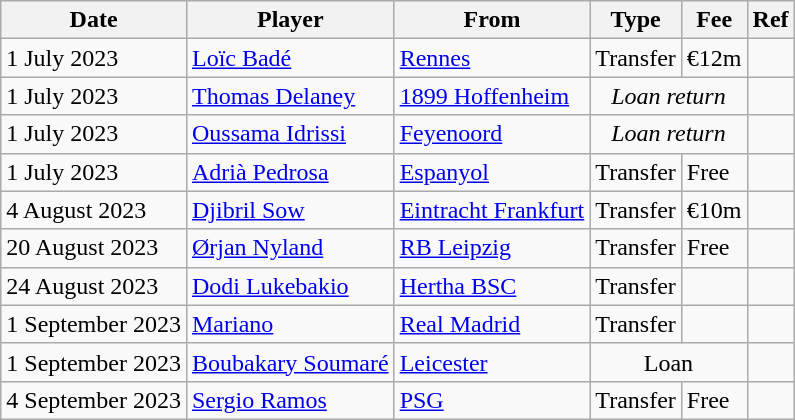<table class="wikitable">
<tr>
<th>Date</th>
<th>Player</th>
<th>From</th>
<th>Type</th>
<th>Fee</th>
<th>Ref</th>
</tr>
<tr>
<td>1 July 2023</td>
<td> <a href='#'>Loïc Badé</a></td>
<td> <a href='#'>Rennes</a></td>
<td>Transfer</td>
<td>€12m</td>
<td></td>
</tr>
<tr>
<td>1 July 2023</td>
<td> <a href='#'>Thomas Delaney</a></td>
<td> <a href='#'>1899 Hoffenheim</a></td>
<td colspan=2 align=center><em>Loan return</em></td>
<td></td>
</tr>
<tr>
<td>1 July 2023</td>
<td> <a href='#'>Oussama Idrissi</a></td>
<td> <a href='#'>Feyenoord</a></td>
<td colspan=2 align=center><em>Loan return</em></td>
<td></td>
</tr>
<tr>
<td>1 July 2023</td>
<td> <a href='#'>Adrià Pedrosa</a></td>
<td><a href='#'>Espanyol</a></td>
<td>Transfer</td>
<td>Free</td>
<td></td>
</tr>
<tr>
<td>4 August 2023</td>
<td> <a href='#'>Djibril Sow</a></td>
<td> <a href='#'>Eintracht Frankfurt</a></td>
<td>Transfer</td>
<td>€10m</td>
<td></td>
</tr>
<tr>
<td>20 August 2023</td>
<td> <a href='#'>Ørjan Nyland</a></td>
<td> <a href='#'>RB Leipzig</a></td>
<td>Transfer</td>
<td>Free</td>
<td></td>
</tr>
<tr>
<td>24 August 2023</td>
<td> <a href='#'>Dodi Lukebakio</a></td>
<td> <a href='#'>Hertha BSC</a></td>
<td>Transfer</td>
<td></td>
<td></td>
</tr>
<tr>
<td>1 September 2023</td>
<td> <a href='#'>Mariano</a></td>
<td><a href='#'>Real Madrid</a></td>
<td>Transfer</td>
<td></td>
<td></td>
</tr>
<tr>
<td>1 September 2023</td>
<td> <a href='#'>Boubakary Soumaré</a></td>
<td> <a href='#'>Leicester</a></td>
<td colspan=2 align=center>Loan</td>
<td></td>
</tr>
<tr>
<td>4 September 2023</td>
<td> <a href='#'>Sergio Ramos</a></td>
<td> <a href='#'>PSG</a></td>
<td>Transfer</td>
<td>Free</td>
<td></td>
</tr>
</table>
